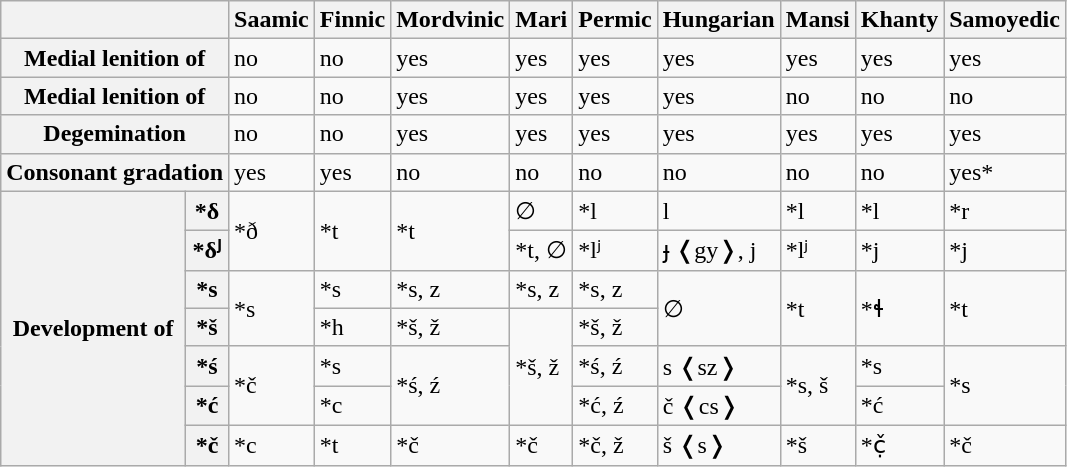<table class="wikitable">
<tr>
<th colspan="2"></th>
<th>Saamic</th>
<th>Finnic</th>
<th>Mordvinic</th>
<th>Mari</th>
<th>Permic</th>
<th>Hungarian</th>
<th>Mansi</th>
<th>Khanty</th>
<th>Samoyedic</th>
</tr>
<tr>
<th colspan="2">Medial lenition of </th>
<td>no</td>
<td>no</td>
<td>yes</td>
<td>yes</td>
<td>yes</td>
<td>yes</td>
<td>yes</td>
<td>yes</td>
<td>yes</td>
</tr>
<tr>
<th colspan="2">Medial lenition of </th>
<td>no</td>
<td>no</td>
<td>yes</td>
<td>yes</td>
<td>yes</td>
<td>yes</td>
<td>no</td>
<td>no</td>
<td>no</td>
</tr>
<tr>
<th colspan="2">Degemination</th>
<td>no</td>
<td>no</td>
<td>yes</td>
<td>yes</td>
<td>yes</td>
<td>yes</td>
<td>yes</td>
<td>yes</td>
<td>yes</td>
</tr>
<tr>
<th colspan="2">Consonant gradation</th>
<td>yes</td>
<td>yes</td>
<td>no</td>
<td>no</td>
<td>no</td>
<td>no</td>
<td>no</td>
<td>no</td>
<td>yes*</td>
</tr>
<tr>
<th rowspan="7">Development of</th>
<th>*δ</th>
<td rowspan="2">*ð</td>
<td rowspan="2">*t</td>
<td rowspan="2">*t</td>
<td>∅</td>
<td>*l</td>
<td>l</td>
<td>*l</td>
<td>*l</td>
<td>*r</td>
</tr>
<tr>
<th>*δʲ</th>
<td>*t, ∅</td>
<td>*lʲ</td>
<td>ɟ ❬gy❭, j</td>
<td>*lʲ</td>
<td>*j</td>
<td>*j</td>
</tr>
<tr>
<th>*s</th>
<td rowspan="2">*s</td>
<td>*s</td>
<td>*s, z</td>
<td>*s, z</td>
<td>*s, z</td>
<td rowspan="2">∅</td>
<td rowspan="2">*t</td>
<td rowspan="2">*ɬ</td>
<td rowspan="2">*t</td>
</tr>
<tr>
<th>*š</th>
<td>*h</td>
<td>*š, ž</td>
<td rowspan="3">*š, ž</td>
<td>*š, ž</td>
</tr>
<tr>
<th>*ś</th>
<td rowspan="2">*č</td>
<td>*s</td>
<td rowspan="2">*ś, ź</td>
<td>*ś, ź</td>
<td>s ❬sz❭</td>
<td rowspan="2">*s, š</td>
<td>*s</td>
<td rowspan="2">*s</td>
</tr>
<tr>
<th>*ć</th>
<td>*c</td>
<td>*ć, ź</td>
<td>č ❬cs❭</td>
<td>*ć</td>
</tr>
<tr>
<th>*č</th>
<td>*c</td>
<td>*t</td>
<td>*č</td>
<td>*č</td>
<td>*č, ž</td>
<td>š ❬s❭</td>
<td>*š</td>
<td>*č̣</td>
<td>*č</td>
</tr>
</table>
